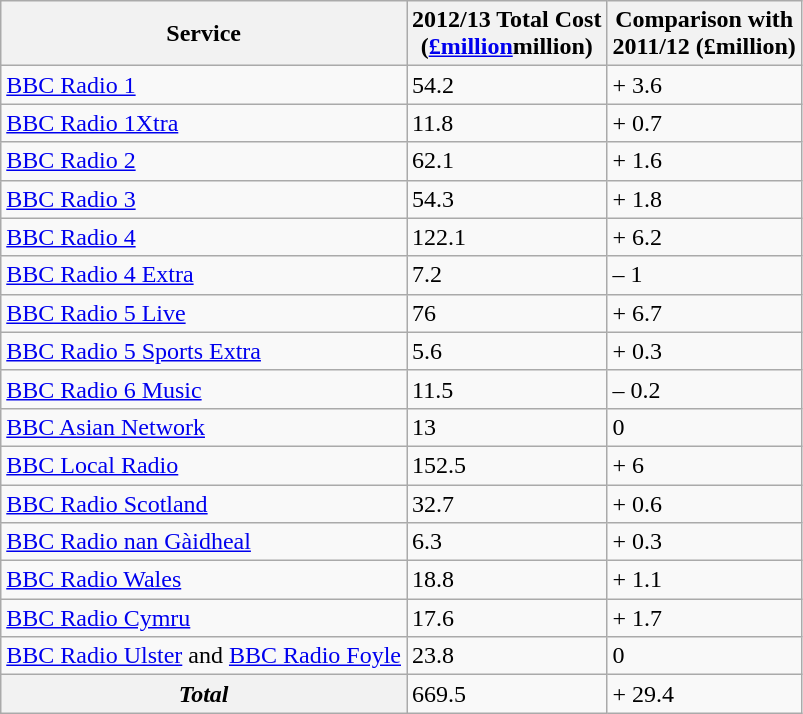<table class="wikitable sortable">
<tr>
<th>Service</th>
<th>2012/13 Total Cost <br>(<a href='#'>£million</a>million)</th>
<th>Comparison with <br>2011/12 (£million)</th>
</tr>
<tr>
<td><a href='#'>BBC Radio 1</a></td>
<td>54.2</td>
<td>+ 3.6</td>
</tr>
<tr>
<td><a href='#'>BBC Radio 1Xtra</a></td>
<td>11.8</td>
<td>+ 0.7</td>
</tr>
<tr>
<td><a href='#'>BBC Radio 2</a></td>
<td>62.1</td>
<td>+ 1.6</td>
</tr>
<tr>
<td><a href='#'>BBC Radio 3</a></td>
<td>54.3</td>
<td>+ 1.8</td>
</tr>
<tr>
<td><a href='#'>BBC Radio 4</a></td>
<td>122.1</td>
<td>+ 6.2</td>
</tr>
<tr>
<td><a href='#'>BBC Radio 4 Extra</a></td>
<td>7.2</td>
<td>– 1</td>
</tr>
<tr>
<td><a href='#'>BBC Radio 5 Live</a></td>
<td>76</td>
<td>+ 6.7</td>
</tr>
<tr>
<td><a href='#'>BBC Radio 5 Sports Extra</a></td>
<td>5.6</td>
<td>+ 0.3</td>
</tr>
<tr>
<td><a href='#'>BBC Radio 6 Music</a></td>
<td>11.5</td>
<td>– 0.2</td>
</tr>
<tr>
<td><a href='#'>BBC Asian Network</a></td>
<td>13</td>
<td>0</td>
</tr>
<tr>
<td><a href='#'>BBC Local Radio</a></td>
<td>152.5</td>
<td>+ 6</td>
</tr>
<tr>
<td><a href='#'>BBC Radio Scotland</a></td>
<td>32.7</td>
<td>+ 0.6</td>
</tr>
<tr>
<td><a href='#'>BBC Radio nan Gàidheal</a></td>
<td>6.3</td>
<td>+ 0.3</td>
</tr>
<tr>
<td><a href='#'>BBC Radio Wales</a></td>
<td>18.8</td>
<td>+ 1.1</td>
</tr>
<tr>
<td><a href='#'>BBC Radio Cymru</a></td>
<td>17.6</td>
<td>+ 1.7</td>
</tr>
<tr>
<td><a href='#'>BBC Radio Ulster</a> and <a href='#'>BBC Radio Foyle</a></td>
<td>23.8</td>
<td>0</td>
</tr>
<tr>
<th><em>Total</em></th>
<td>669.5</td>
<td>+ 29.4</td>
</tr>
</table>
